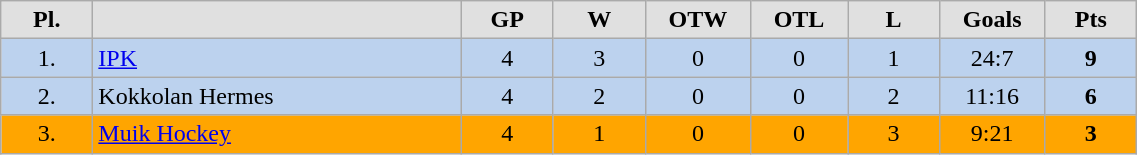<table class="wikitable" style="width:60%; text-align: center">
<tr style="font-weight:bold; background-color:#e0e0e0">
<td width="5%">Pl.</td>
<td width="20%"></td>
<td width="5%">GP</td>
<td width="5%">W</td>
<td width="5%">OTW</td>
<td width="5%">OTL</td>
<td width="5%">L</td>
<td width="5%">Goals</td>
<td width="5%">Pts</td>
</tr>
<tr style="background-color:#BCD2EE">
<td>1.</td>
<td style="text-align: left"><a href='#'>IPK</a></td>
<td>4</td>
<td>3</td>
<td>0</td>
<td>0</td>
<td>1</td>
<td>24:7</td>
<td><strong>9</strong></td>
</tr>
<tr style="background-color:#BCD2EE">
<td>2.</td>
<td style="text-align: left">Kokkolan Hermes</td>
<td>4</td>
<td>2</td>
<td>0</td>
<td>0</td>
<td>2</td>
<td>11:16</td>
<td><strong>6</strong></td>
</tr>
<tr style="background-color:orange">
<td>3.</td>
<td style="text-align: left"><a href='#'>Muik Hockey</a></td>
<td>4</td>
<td>1</td>
<td>0</td>
<td>0</td>
<td>3</td>
<td>9:21</td>
<td><strong>3</strong></td>
</tr>
</table>
